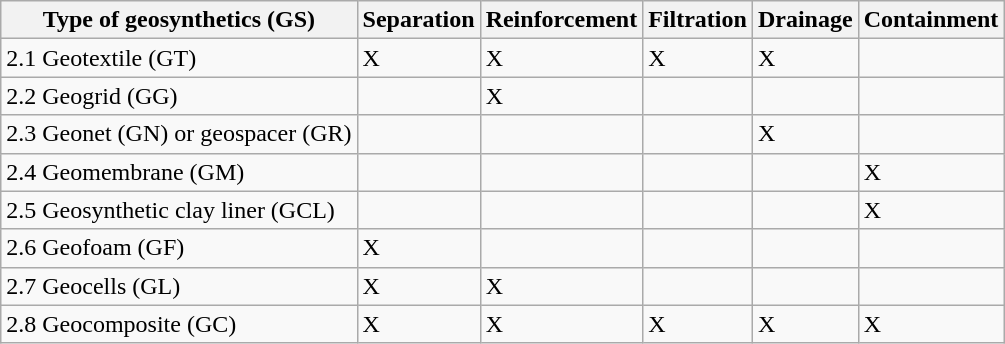<table class="wikitable">
<tr>
<th>Type of geosynthetics (GS)</th>
<th>Separation</th>
<th>Reinforcement</th>
<th>Filtration</th>
<th>Drainage</th>
<th>Containment</th>
</tr>
<tr>
<td>2.1 Geotextile (GT)</td>
<td>X</td>
<td>X</td>
<td>X</td>
<td>X</td>
<td></td>
</tr>
<tr>
<td>2.2 Geogrid (GG)</td>
<td></td>
<td>X</td>
<td></td>
<td></td>
<td></td>
</tr>
<tr>
<td>2.3 Geonet (GN) or geospacer (GR)</td>
<td></td>
<td></td>
<td></td>
<td>X</td>
<td></td>
</tr>
<tr>
<td>2.4 Geomembrane (GM)</td>
<td></td>
<td></td>
<td></td>
<td></td>
<td>X</td>
</tr>
<tr>
<td>2.5 Geosynthetic clay liner (GCL)</td>
<td></td>
<td></td>
<td></td>
<td></td>
<td>X</td>
</tr>
<tr>
<td>2.6 Geofoam (GF)</td>
<td>X</td>
<td></td>
<td></td>
<td></td>
<td></td>
</tr>
<tr>
<td>2.7 Geocells (GL)</td>
<td>X</td>
<td>X</td>
<td></td>
<td></td>
<td></td>
</tr>
<tr>
<td>2.8 Geocomposite (GC)</td>
<td>X</td>
<td>X</td>
<td>X</td>
<td>X</td>
<td>X</td>
</tr>
</table>
